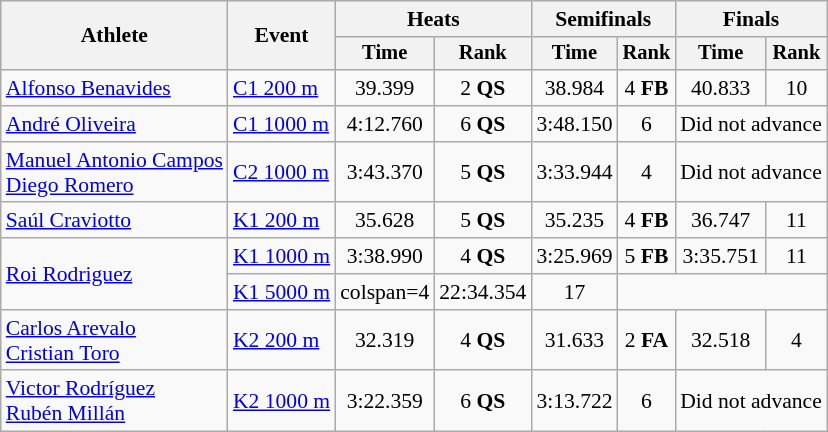<table class="wikitable" style="font-size:90%">
<tr>
<th rowspan="2">Athlete</th>
<th rowspan="2">Event</th>
<th colspan=2>Heats</th>
<th colspan=2>Semifinals</th>
<th colspan=2>Finals</th>
</tr>
<tr style="font-size:95%">
<th>Time</th>
<th>Rank</th>
<th>Time</th>
<th>Rank</th>
<th>Time</th>
<th>Rank</th>
</tr>
<tr align=center>
<td align=left><a href='#'>Alfonso Benavides</a></td>
<td align=left><a href='#'>C1 200 m</a></td>
<td>39.399</td>
<td>2 <strong>QS</strong></td>
<td>38.984</td>
<td>4 <strong>FB</strong></td>
<td>40.833</td>
<td>10</td>
</tr>
<tr align=center>
<td align=left><a href='#'>André Oliveira</a></td>
<td align=left><a href='#'>C1 1000 m</a></td>
<td>4:12.760</td>
<td>6 <strong>QS</strong></td>
<td>3:48.150</td>
<td>6</td>
<td colspan=2>Did not advance</td>
</tr>
<tr align=center>
<td align=left><a href='#'>Manuel Antonio Campos</a><br><a href='#'>Diego Romero</a></td>
<td align=left><a href='#'>C2 1000 m</a></td>
<td>3:43.370</td>
<td>5 <strong>QS</strong></td>
<td>3:33.944</td>
<td>4</td>
<td colspan=2>Did not advance</td>
</tr>
<tr align=center>
<td align=left><a href='#'>Saúl Craviotto</a></td>
<td align=left><a href='#'>K1 200 m</a></td>
<td>35.628</td>
<td>5 <strong>QS</strong></td>
<td>35.235</td>
<td>4 <strong>FB</strong></td>
<td>36.747</td>
<td>11</td>
</tr>
<tr align=center>
<td align=left rowspan=2><a href='#'>Roi Rodriguez</a></td>
<td align=left><a href='#'>K1 1000 m</a></td>
<td>3:38.990</td>
<td>4 <strong>QS</strong></td>
<td>3:25.969</td>
<td>5 <strong>FB</strong></td>
<td>3:35.751</td>
<td>11</td>
</tr>
<tr align=center>
<td align=left><a href='#'>K1 5000 m</a></td>
<td>colspan=4 </td>
<td>22:34.354</td>
<td>17</td>
</tr>
<tr align=center>
<td align=left><a href='#'>Carlos Arevalo</a><br><a href='#'>Cristian Toro</a></td>
<td align=left><a href='#'>K2 200 m</a></td>
<td>32.319</td>
<td>4 <strong>QS</strong></td>
<td>31.633</td>
<td>2 <strong>FA</strong></td>
<td>32.518</td>
<td>4</td>
</tr>
<tr align=center>
<td align=left><a href='#'>Victor Rodríguez</a><br><a href='#'>Rubén Millán</a></td>
<td align=left><a href='#'>K2 1000 m</a></td>
<td>3:22.359</td>
<td>6 <strong>QS</strong></td>
<td>3:13.722</td>
<td>6</td>
<td colspan=2>Did not advance</td>
</tr>
</table>
